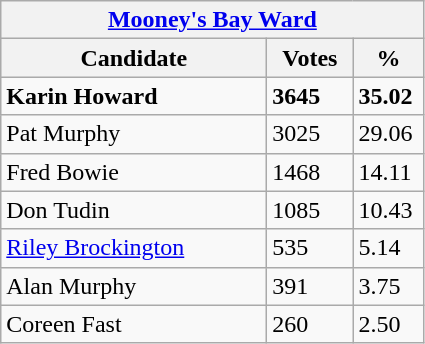<table class="wikitable">
<tr>
<th colspan="3"><a href='#'>Mooney's Bay Ward</a></th>
</tr>
<tr style="background:#e9e9e9;">
<th style="width: 170px">Candidate</th>
<th style="width: 50px">Votes</th>
<th style="width: 40px">%</th>
</tr>
<tr>
<td><strong>Karin Howard</strong></td>
<td><strong>3645</strong></td>
<td><strong>35.02</strong></td>
</tr>
<tr>
<td>Pat Murphy</td>
<td>3025</td>
<td>29.06</td>
</tr>
<tr>
<td>Fred Bowie</td>
<td>1468</td>
<td>14.11</td>
</tr>
<tr>
<td>Don Tudin</td>
<td>1085</td>
<td>10.43</td>
</tr>
<tr>
<td><a href='#'>Riley Brockington</a></td>
<td>535</td>
<td>5.14</td>
</tr>
<tr>
<td>Alan Murphy</td>
<td>391</td>
<td>3.75</td>
</tr>
<tr>
<td>Coreen Fast</td>
<td>260</td>
<td>2.50</td>
</tr>
</table>
